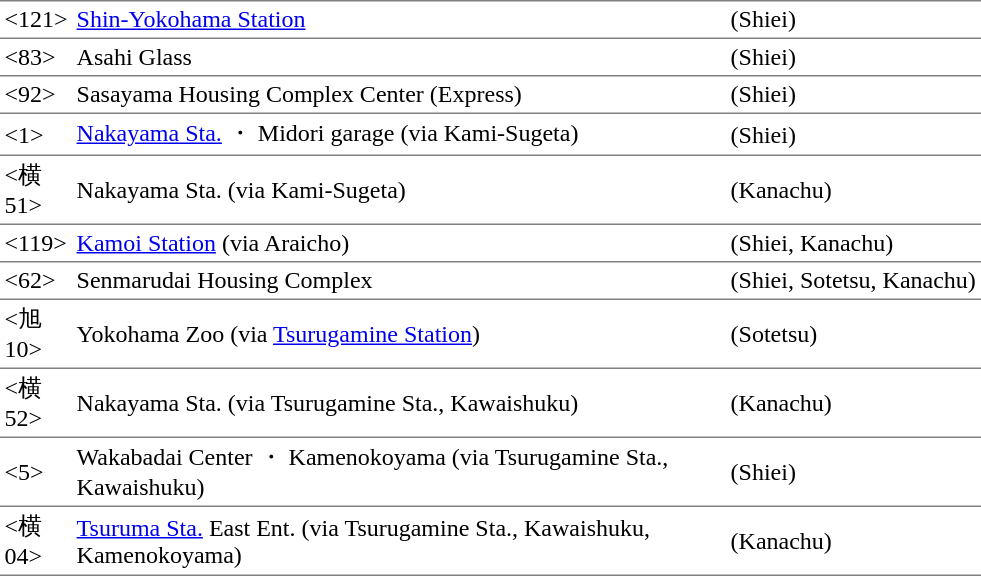<table cellspacing=0 cellpadding=3 border=0>
<tr>
<td style="border-bottom:solid 1px gray;border-top:solid 1px gray" width=40><121></td>
<td style="border-bottom:solid 1px gray;border-top:solid 1px gray" width=430><a href='#'>Shin-Yokohama Station</a></td>
<td style="border-bottom:solid 1px gray;border-top:solid 1px gray">(Shiei)</td>
</tr>
<tr>
<td style="border-bottom:solid 1px gray"><83></td>
<td style="border-bottom:solid 1px gray">Asahi Glass</td>
<td style="border-bottom:solid 1px gray">(Shiei)</td>
</tr>
<tr>
<td style="border-bottom:solid 1px gray"><92></td>
<td style="border-bottom:solid 1px gray">Sasayama Housing Complex Center (Express)</td>
<td style="border-bottom:solid 1px gray">(Shiei)</td>
</tr>
<tr>
<td style="border-bottom:solid 1px gray"><1></td>
<td style="border-bottom:solid 1px gray"><a href='#'>Nakayama Sta.</a> ・ Midori garage (via Kami-Sugeta)</td>
<td style="border-bottom:solid 1px gray">(Shiei)</td>
</tr>
<tr>
<td style="border-bottom:solid 1px gray"><横51></td>
<td style="border-bottom:solid 1px gray">Nakayama Sta. (via Kami-Sugeta)</td>
<td style="border-bottom:solid 1px gray">(Kanachu)</td>
</tr>
<tr>
<td style="border-bottom:solid 1px gray"><119></td>
<td style="border-bottom:solid 1px gray"><a href='#'>Kamoi Station</a> (via Araicho)</td>
<td style="border-bottom:solid 1px gray">(Shiei, Kanachu)</td>
</tr>
<tr>
<td style="border-bottom:solid 1px gray"><62></td>
<td style="border-bottom:solid 1px gray">Senmarudai Housing Complex</td>
<td style="border-bottom:solid 1px gray">(Shiei, Sotetsu, Kanachu)</td>
</tr>
<tr>
<td style="border-bottom:solid 1px gray"><旭10></td>
<td style="border-bottom:solid 1px gray">Yokohama Zoo (via <a href='#'>Tsurugamine Station</a>)</td>
<td style="border-bottom:solid 1px gray">(Sotetsu)</td>
</tr>
<tr>
<td style="border-bottom:solid 1px gray"><横52></td>
<td style="border-bottom:solid 1px gray">Nakayama Sta. (via Tsurugamine Sta., Kawaishuku)</td>
<td style="border-bottom:solid 1px gray">(Kanachu)</td>
</tr>
<tr>
<td style="border-bottom:solid 1px gray"><5></td>
<td style="border-bottom:solid 1px gray">Wakabadai Center ・ Kamenokoyama (via Tsurugamine Sta., Kawaishuku)</td>
<td style="border-bottom:solid 1px gray">(Shiei)</td>
</tr>
<tr>
<td style="border-bottom:solid 1px gray"><横04></td>
<td style="border-bottom:solid 1px gray"><a href='#'>Tsuruma Sta.</a> East Ent. (via Tsurugamine Sta., Kawaishuku, Kamenokoyama)</td>
<td style="border-bottom:solid 1px gray">(Kanachu)</td>
</tr>
</table>
